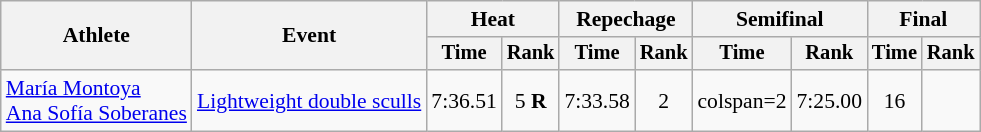<table class=wikitable style=font-size:90%;text-align:center>
<tr>
<th rowspan=2>Athlete</th>
<th rowspan=2>Event</th>
<th colspan=2>Heat</th>
<th colspan=2>Repechage</th>
<th colspan=2>Semifinal</th>
<th colspan=2>Final</th>
</tr>
<tr style=font-size:95%>
<th>Time</th>
<th>Rank</th>
<th>Time</th>
<th>Rank</th>
<th>Time</th>
<th>Rank</th>
<th>Time</th>
<th>Rank</th>
</tr>
<tr>
<td align=left><a href='#'>María Montoya</a><br><a href='#'>Ana Sofía Soberanes</a></td>
<td align=left><a href='#'>Lightweight double sculls</a></td>
<td>7:36.51</td>
<td>5 <strong>R</strong></td>
<td>7:33.58</td>
<td>2  <strong></strong></td>
<td>colspan=2 </td>
<td>7:25.00</td>
<td>16</td>
</tr>
</table>
